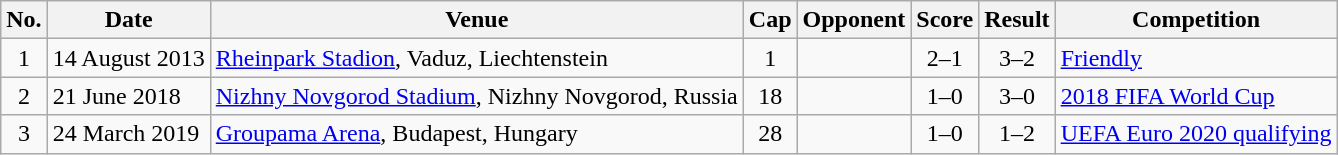<table class="wikitable sortable">
<tr>
<th scope=col>No.</th>
<th scope=col>Date</th>
<th scope=col>Venue</th>
<th scope=col>Cap</th>
<th scope=col>Opponent</th>
<th scope=col>Score</th>
<th scope=col>Result</th>
<th scope=col>Competition</th>
</tr>
<tr>
<td align="center">1</td>
<td>14 August 2013</td>
<td><a href='#'>Rheinpark Stadion</a>, Vaduz, Liechtenstein</td>
<td align="center">1</td>
<td></td>
<td align="center">2–1</td>
<td align="center">3–2</td>
<td><a href='#'>Friendly</a></td>
</tr>
<tr>
<td align="center">2</td>
<td>21 June 2018</td>
<td><a href='#'>Nizhny Novgorod Stadium</a>, Nizhny Novgorod, Russia</td>
<td align="center">18</td>
<td></td>
<td align="center">1–0</td>
<td align="center">3–0</td>
<td><a href='#'>2018 FIFA World Cup</a></td>
</tr>
<tr>
<td align="center">3</td>
<td>24 March 2019</td>
<td><a href='#'>Groupama Arena</a>, Budapest, Hungary</td>
<td align="center">28</td>
<td></td>
<td align="center">1–0</td>
<td align="center">1–2</td>
<td><a href='#'>UEFA Euro 2020 qualifying</a></td>
</tr>
</table>
